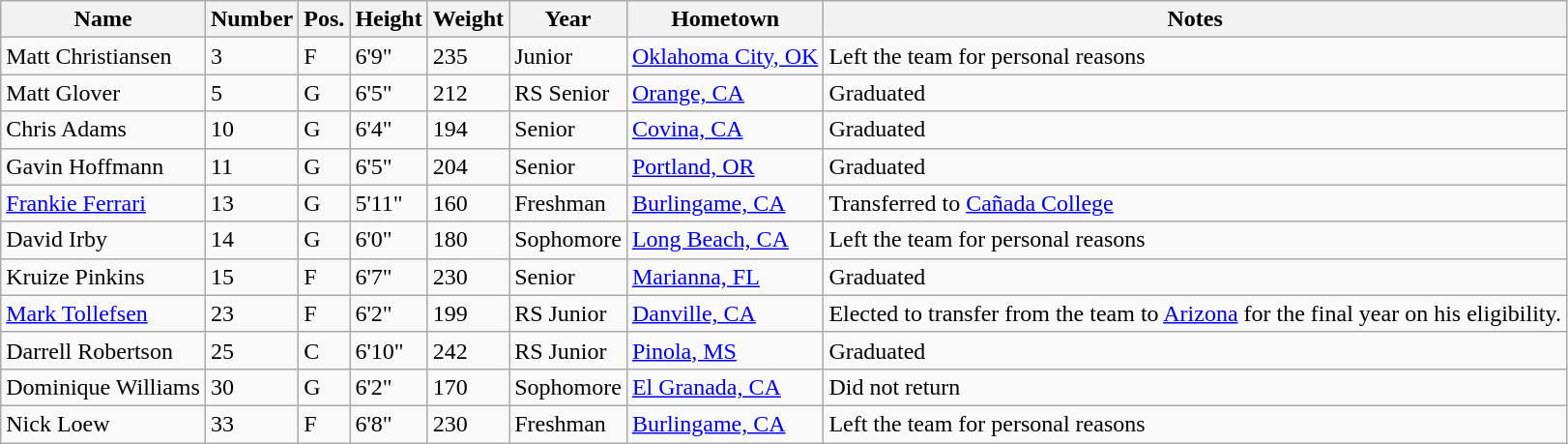<table class="wikitable sortable" border="1">
<tr>
<th>Name</th>
<th>Number</th>
<th>Pos.</th>
<th>Height</th>
<th>Weight</th>
<th>Year</th>
<th>Hometown</th>
<th class="unsortable">Notes</th>
</tr>
<tr>
<td>Matt Christiansen</td>
<td>3</td>
<td>F</td>
<td>6'9"</td>
<td>235</td>
<td>Junior</td>
<td><a href='#'>Oklahoma City, OK</a></td>
<td>Left the team for personal reasons</td>
</tr>
<tr>
<td>Matt Glover</td>
<td>5</td>
<td>G</td>
<td>6'5"</td>
<td>212</td>
<td>RS Senior</td>
<td><a href='#'>Orange, CA</a></td>
<td>Graduated</td>
</tr>
<tr>
<td>Chris Adams</td>
<td>10</td>
<td>G</td>
<td>6'4"</td>
<td>194</td>
<td>Senior</td>
<td><a href='#'>Covina, CA</a></td>
<td>Graduated</td>
</tr>
<tr>
<td>Gavin Hoffmann</td>
<td>11</td>
<td>G</td>
<td>6'5"</td>
<td>204</td>
<td>Senior</td>
<td><a href='#'>Portland, OR</a></td>
<td>Graduated</td>
</tr>
<tr>
<td><a href='#'>Frankie Ferrari</a></td>
<td>13</td>
<td>G</td>
<td>5'11"</td>
<td>160</td>
<td>Freshman</td>
<td><a href='#'>Burlingame, CA</a></td>
<td>Transferred to <a href='#'>Cañada College</a></td>
</tr>
<tr>
<td>David Irby</td>
<td>14</td>
<td>G</td>
<td>6'0"</td>
<td>180</td>
<td>Sophomore</td>
<td><a href='#'>Long Beach, CA</a></td>
<td>Left the team for personal reasons</td>
</tr>
<tr>
<td>Kruize Pinkins</td>
<td>15</td>
<td>F</td>
<td>6'7"</td>
<td>230</td>
<td>Senior</td>
<td><a href='#'>Marianna, FL</a></td>
<td>Graduated</td>
</tr>
<tr>
<td><a href='#'>Mark Tollefsen</a></td>
<td>23</td>
<td>F</td>
<td>6'2"</td>
<td>199</td>
<td>RS Junior</td>
<td><a href='#'>Danville, CA</a></td>
<td>Elected to transfer from the team to <a href='#'>Arizona</a> for the final year on his eligibility.</td>
</tr>
<tr>
<td>Darrell Robertson</td>
<td>25</td>
<td>C</td>
<td>6'10"</td>
<td>242</td>
<td>RS Junior</td>
<td><a href='#'>Pinola, MS</a></td>
<td>Graduated</td>
</tr>
<tr>
<td>Dominique Williams</td>
<td>30</td>
<td>G</td>
<td>6'2"</td>
<td>170</td>
<td>Sophomore</td>
<td><a href='#'>El Granada, CA</a></td>
<td>Did not return</td>
</tr>
<tr>
<td>Nick Loew</td>
<td>33</td>
<td>F</td>
<td>6'8"</td>
<td>230</td>
<td>Freshman</td>
<td><a href='#'>Burlingame, CA</a></td>
<td>Left the team for personal reasons</td>
</tr>
</table>
